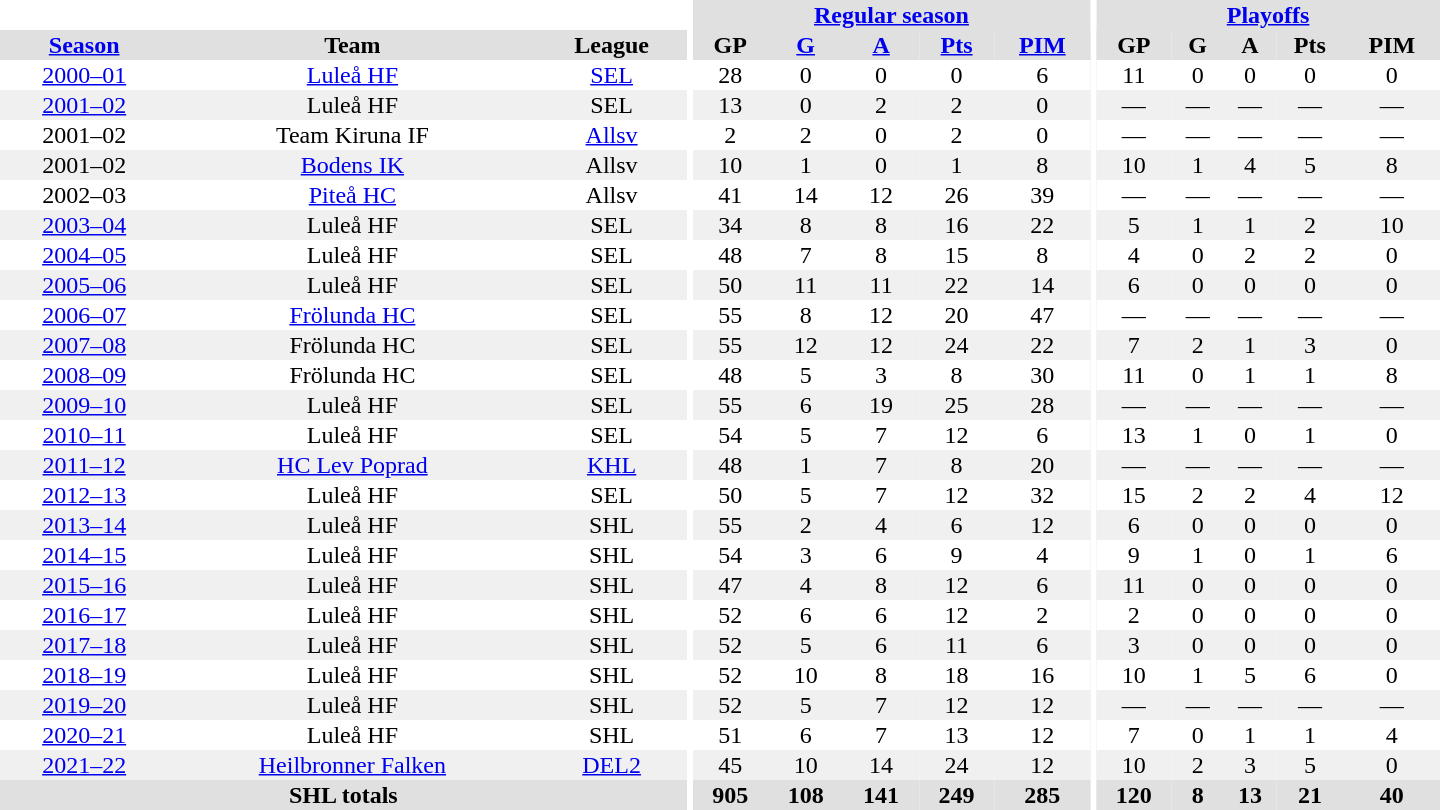<table border="0" cellpadding="1" cellspacing="0" style="text-align:center; width:60em">
<tr bgcolor="#e0e0e0">
<th colspan="3" bgcolor="#ffffff"></th>
<th rowspan="99" bgcolor="#ffffff"></th>
<th colspan="5"><a href='#'>Regular season</a></th>
<th rowspan="99" bgcolor="#ffffff"></th>
<th colspan="5"><a href='#'>Playoffs</a></th>
</tr>
<tr bgcolor="#e0e0e0">
<th><a href='#'>Season</a></th>
<th>Team</th>
<th>League</th>
<th>GP</th>
<th><a href='#'>G</a></th>
<th><a href='#'>A</a></th>
<th><a href='#'>Pts</a></th>
<th><a href='#'>PIM</a></th>
<th>GP</th>
<th>G</th>
<th>A</th>
<th>Pts</th>
<th>PIM</th>
</tr>
<tr>
<td><a href='#'>2000–01</a></td>
<td><a href='#'>Luleå HF</a></td>
<td><a href='#'>SEL</a></td>
<td>28</td>
<td>0</td>
<td>0</td>
<td>0</td>
<td>6</td>
<td>11</td>
<td>0</td>
<td>0</td>
<td>0</td>
<td>0</td>
</tr>
<tr bgcolor="#f0f0f0">
<td><a href='#'>2001–02</a></td>
<td>Luleå HF</td>
<td>SEL</td>
<td>13</td>
<td>0</td>
<td>2</td>
<td>2</td>
<td>0</td>
<td>—</td>
<td>—</td>
<td>—</td>
<td>—</td>
<td>—</td>
</tr>
<tr>
<td>2001–02</td>
<td>Team Kiruna IF</td>
<td><a href='#'>Allsv</a></td>
<td>2</td>
<td>2</td>
<td>0</td>
<td>2</td>
<td>0</td>
<td>—</td>
<td>—</td>
<td>—</td>
<td>—</td>
<td>—</td>
</tr>
<tr bgcolor="#f0f0f0">
<td>2001–02</td>
<td><a href='#'>Bodens IK</a></td>
<td>Allsv</td>
<td>10</td>
<td>1</td>
<td>0</td>
<td>1</td>
<td>8</td>
<td>10</td>
<td>1</td>
<td>4</td>
<td>5</td>
<td>8</td>
</tr>
<tr>
<td>2002–03</td>
<td><a href='#'>Piteå HC</a></td>
<td>Allsv</td>
<td>41</td>
<td>14</td>
<td>12</td>
<td>26</td>
<td>39</td>
<td>—</td>
<td>—</td>
<td>—</td>
<td>—</td>
<td>—</td>
</tr>
<tr bgcolor="#f0f0f0">
<td><a href='#'>2003–04</a></td>
<td>Luleå HF</td>
<td>SEL</td>
<td>34</td>
<td>8</td>
<td>8</td>
<td>16</td>
<td>22</td>
<td>5</td>
<td>1</td>
<td>1</td>
<td>2</td>
<td>10</td>
</tr>
<tr>
<td><a href='#'>2004–05</a></td>
<td>Luleå HF</td>
<td>SEL</td>
<td>48</td>
<td>7</td>
<td>8</td>
<td>15</td>
<td>8</td>
<td>4</td>
<td>0</td>
<td>2</td>
<td>2</td>
<td>0</td>
</tr>
<tr bgcolor="#f0f0f0">
<td><a href='#'>2005–06</a></td>
<td>Luleå HF</td>
<td>SEL</td>
<td>50</td>
<td>11</td>
<td>11</td>
<td>22</td>
<td>14</td>
<td>6</td>
<td>0</td>
<td>0</td>
<td>0</td>
<td>0</td>
</tr>
<tr>
<td><a href='#'>2006–07</a></td>
<td><a href='#'>Frölunda HC</a></td>
<td>SEL</td>
<td>55</td>
<td>8</td>
<td>12</td>
<td>20</td>
<td>47</td>
<td>—</td>
<td>—</td>
<td>—</td>
<td>—</td>
<td>—</td>
</tr>
<tr bgcolor="#f0f0f0">
<td><a href='#'>2007–08</a></td>
<td>Frölunda HC</td>
<td>SEL</td>
<td>55</td>
<td>12</td>
<td>12</td>
<td>24</td>
<td>22</td>
<td>7</td>
<td>2</td>
<td>1</td>
<td>3</td>
<td>0</td>
</tr>
<tr>
<td><a href='#'>2008–09</a></td>
<td>Frölunda HC</td>
<td>SEL</td>
<td>48</td>
<td>5</td>
<td>3</td>
<td>8</td>
<td>30</td>
<td>11</td>
<td>0</td>
<td>1</td>
<td>1</td>
<td>8</td>
</tr>
<tr bgcolor="#f0f0f0">
<td><a href='#'>2009–10</a></td>
<td>Luleå HF</td>
<td>SEL</td>
<td>55</td>
<td>6</td>
<td>19</td>
<td>25</td>
<td>28</td>
<td>—</td>
<td>—</td>
<td>—</td>
<td>—</td>
<td>—</td>
</tr>
<tr>
<td><a href='#'>2010–11</a></td>
<td>Luleå HF</td>
<td>SEL</td>
<td>54</td>
<td>5</td>
<td>7</td>
<td>12</td>
<td>6</td>
<td>13</td>
<td>1</td>
<td>0</td>
<td>1</td>
<td>0</td>
</tr>
<tr bgcolor="#f0f0f0">
<td><a href='#'>2011–12</a></td>
<td><a href='#'>HC Lev Poprad</a></td>
<td><a href='#'>KHL</a></td>
<td>48</td>
<td>1</td>
<td>7</td>
<td>8</td>
<td>20</td>
<td>—</td>
<td>—</td>
<td>—</td>
<td>—</td>
<td>—</td>
</tr>
<tr>
<td><a href='#'>2012–13</a></td>
<td>Luleå HF</td>
<td>SEL</td>
<td>50</td>
<td>5</td>
<td>7</td>
<td>12</td>
<td>32</td>
<td>15</td>
<td>2</td>
<td>2</td>
<td>4</td>
<td>12</td>
</tr>
<tr bgcolor="#f0f0f0">
<td><a href='#'>2013–14</a></td>
<td>Luleå HF</td>
<td>SHL</td>
<td>55</td>
<td>2</td>
<td>4</td>
<td>6</td>
<td>12</td>
<td>6</td>
<td>0</td>
<td>0</td>
<td>0</td>
<td>0</td>
</tr>
<tr>
<td><a href='#'>2014–15</a></td>
<td>Luleå HF</td>
<td>SHL</td>
<td>54</td>
<td>3</td>
<td>6</td>
<td>9</td>
<td>4</td>
<td>9</td>
<td>1</td>
<td>0</td>
<td>1</td>
<td>6</td>
</tr>
<tr bgcolor="#f0f0f0">
<td><a href='#'>2015–16</a></td>
<td>Luleå HF</td>
<td>SHL</td>
<td>47</td>
<td>4</td>
<td>8</td>
<td>12</td>
<td>6</td>
<td>11</td>
<td>0</td>
<td>0</td>
<td>0</td>
<td>0</td>
</tr>
<tr>
<td><a href='#'>2016–17</a></td>
<td>Luleå HF</td>
<td>SHL</td>
<td>52</td>
<td>6</td>
<td>6</td>
<td>12</td>
<td>2</td>
<td>2</td>
<td>0</td>
<td>0</td>
<td>0</td>
<td>0</td>
</tr>
<tr bgcolor="#f0f0f0">
<td><a href='#'>2017–18</a></td>
<td>Luleå HF</td>
<td>SHL</td>
<td>52</td>
<td>5</td>
<td>6</td>
<td>11</td>
<td>6</td>
<td>3</td>
<td>0</td>
<td>0</td>
<td>0</td>
<td>0</td>
</tr>
<tr>
<td><a href='#'>2018–19</a></td>
<td>Luleå HF</td>
<td>SHL</td>
<td>52</td>
<td>10</td>
<td>8</td>
<td>18</td>
<td>16</td>
<td>10</td>
<td>1</td>
<td>5</td>
<td>6</td>
<td>0</td>
</tr>
<tr bgcolor="#f0f0f0">
<td><a href='#'>2019–20</a></td>
<td>Luleå HF</td>
<td>SHL</td>
<td>52</td>
<td>5</td>
<td>7</td>
<td>12</td>
<td>12</td>
<td>—</td>
<td>—</td>
<td>—</td>
<td>—</td>
<td>—</td>
</tr>
<tr>
<td><a href='#'>2020–21</a></td>
<td>Luleå HF</td>
<td>SHL</td>
<td>51</td>
<td>6</td>
<td>7</td>
<td>13</td>
<td>12</td>
<td>7</td>
<td>0</td>
<td>1</td>
<td>1</td>
<td>4</td>
</tr>
<tr bgcolor="#f0f0f0">
<td><a href='#'>2021–22</a></td>
<td><a href='#'>Heilbronner Falken</a></td>
<td><a href='#'>DEL2</a></td>
<td>45</td>
<td>10</td>
<td>14</td>
<td>24</td>
<td>12</td>
<td>10</td>
<td>2</td>
<td>3</td>
<td>5</td>
<td>0</td>
</tr>
<tr bgcolor="#e0e0e0">
<th colspan="3">SHL totals</th>
<th>905</th>
<th>108</th>
<th>141</th>
<th>249</th>
<th>285</th>
<th>120</th>
<th>8</th>
<th>13</th>
<th>21</th>
<th>40</th>
</tr>
</table>
